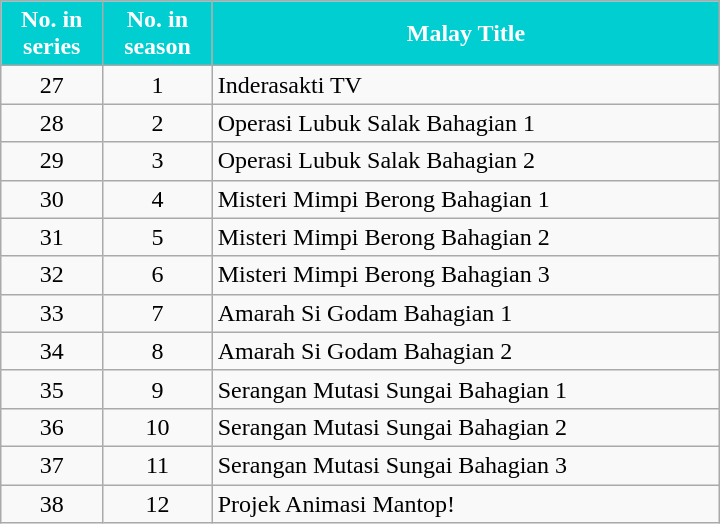<table class="wikitable" style="width:38%; align:left;">
<tr>
<th style="background-color: #00CED1; color: #ffffff;">No. in<br>series </th>
<th style="background-color: #00CED1; color: #ffffff;">No. in<br>season</th>
<th style="background-color: #00CED1; color: #ffffff;">Malay Title</th>
</tr>
<tr>
<td style="text-align:center;">27</td>
<td style="text-align:center;">1</td>
<td>Inderasakti TV</td>
</tr>
<tr>
<td style="text-align:center;">28</td>
<td style="text-align:center;">2</td>
<td>Operasi Lubuk Salak Bahagian 1</td>
</tr>
<tr>
<td style="text-align:center;">29</td>
<td style="text-align:center;">3</td>
<td>Operasi Lubuk Salak Bahagian 2</td>
</tr>
<tr>
<td style="text-align:center;">30</td>
<td style="text-align:center;">4</td>
<td>Misteri Mimpi Berong Bahagian 1</td>
</tr>
<tr>
<td style="text-align:center;">31</td>
<td style="text-align:center;">5</td>
<td>Misteri Mimpi Berong Bahagian 2</td>
</tr>
<tr>
<td style="text-align:center;">32</td>
<td style="text-align:center;">6</td>
<td>Misteri Mimpi Berong Bahagian 3</td>
</tr>
<tr>
<td style="text-align:center;">33</td>
<td style="text-align:center;">7</td>
<td>Amarah Si Godam Bahagian 1</td>
</tr>
<tr>
<td style="text-align:center;">34</td>
<td style="text-align:center;">8</td>
<td>Amarah Si Godam Bahagian 2</td>
</tr>
<tr>
<td style="text-align:center;">35</td>
<td style="text-align:center;">9</td>
<td>Serangan Mutasi Sungai Bahagian 1</td>
</tr>
<tr>
<td style="text-align:center;">36</td>
<td style="text-align:center;">10</td>
<td>Serangan Mutasi Sungai Bahagian 2</td>
</tr>
<tr>
<td style="text-align:center;">37</td>
<td style="text-align:center;">11</td>
<td>Serangan Mutasi Sungai Bahagian 3</td>
</tr>
<tr>
<td style="text-align:center;">38</td>
<td style="text-align:center;">12</td>
<td>Projek Animasi Mantop!</td>
</tr>
</table>
